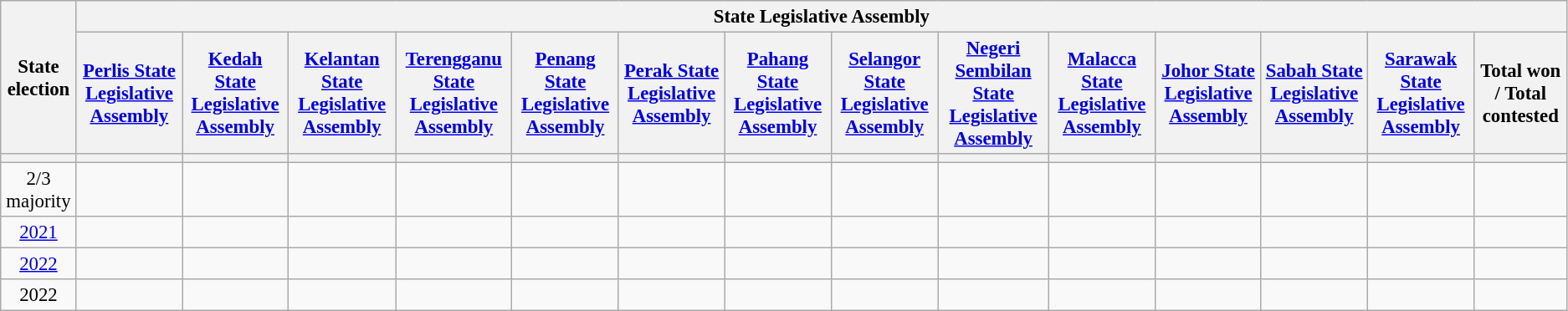<table class="wikitable sortable" style="text-align:center; font-size:95%">
<tr>
<th rowspan=2>State election</th>
<th colspan=14>State Legislative Assembly</th>
</tr>
<tr>
<th><a href='#'>Perlis State Legislative Assembly</a></th>
<th><a href='#'>Kedah State Legislative Assembly</a></th>
<th><a href='#'>Kelantan State Legislative Assembly</a></th>
<th><a href='#'>Terengganu State Legislative Assembly</a></th>
<th><a href='#'>Penang State Legislative Assembly</a></th>
<th><a href='#'>Perak State Legislative Assembly</a></th>
<th><a href='#'>Pahang State Legislative Assembly</a></th>
<th><a href='#'>Selangor State Legislative Assembly</a></th>
<th><a href='#'>Negeri Sembilan State Legislative Assembly</a></th>
<th><a href='#'>Malacca State Legislative Assembly</a></th>
<th><a href='#'>Johor State Legislative Assembly</a></th>
<th><a href='#'>Sabah State Legislative Assembly</a></th>
<th><a href='#'>Sarawak State Legislative Assembly</a></th>
<th>Total won / Total contested</th>
</tr>
<tr>
<th></th>
<th></th>
<th></th>
<th></th>
<th></th>
<th></th>
<th></th>
<th></th>
<th></th>
<th></th>
<th></th>
<th></th>
<th></th>
<th></th>
<th></th>
</tr>
<tr>
<td>2/3 majority</td>
<td></td>
<td></td>
<td></td>
<td></td>
<td></td>
<td></td>
<td></td>
<td></td>
<td></td>
<td></td>
<td></td>
<td></td>
<td></td>
<td></td>
</tr>
<tr>
<td><a href='#'>2021</a></td>
<td></td>
<td></td>
<td></td>
<td></td>
<td></td>
<td></td>
<td></td>
<td></td>
<td></td>
<td></td>
<td></td>
<td></td>
<td></td>
<td></td>
</tr>
<tr>
<td><a href='#'>2022</a></td>
<td></td>
<td></td>
<td></td>
<td></td>
<td></td>
<td></td>
<td></td>
<td></td>
<td></td>
<td></td>
<td></td>
<td></td>
<td></td>
<td></td>
</tr>
<tr>
<td>2022</td>
<td></td>
<td></td>
<td></td>
<td></td>
<td></td>
<td></td>
<td></td>
<td></td>
<td></td>
<td></td>
<td></td>
<td></td>
<td></td>
<td></td>
</tr>
</table>
